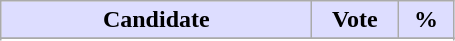<table class="wikitable">
<tr>
<th style="background:#ddf; width:200px;">Candidate</th>
<th style="background:#ddf; width:50px;">Vote</th>
<th style="background:#ddf; width:30px;">%</th>
</tr>
<tr>
</tr>
<tr>
</tr>
</table>
